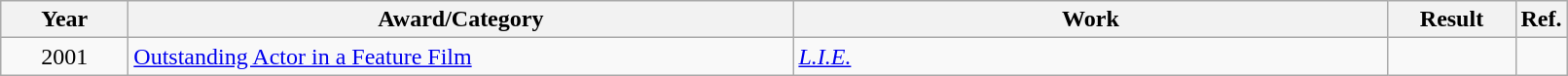<table class=wikitable>
<tr>
<th scope="col" style="width:5em;">Year</th>
<th scope="col" style="width:28em;">Award/Category</th>
<th scope="col" style="width:25em;">Work</th>
<th scope="col" style="width:5em;">Result</th>
<th>Ref.</th>
</tr>
<tr>
<td style="text-align:center;">2001</td>
<td><a href='#'>Outstanding Actor in a Feature Film</a></td>
<td><em><a href='#'>L.I.E.</a></em></td>
<td></td>
<td></td>
</tr>
</table>
